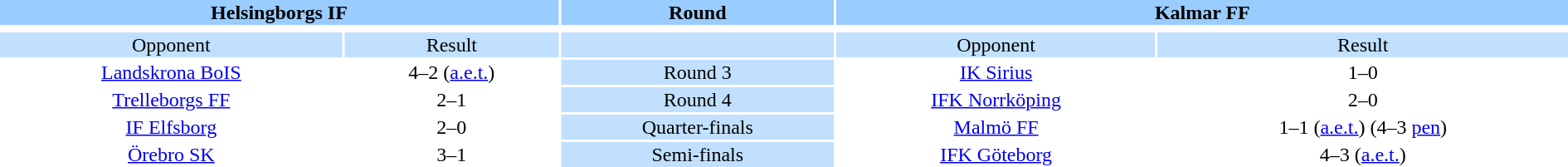<table width="100%" style="text-align:center">
<tr valign=top bgcolor=#99ccff>
<th colspan=2 style="width:1*">Helsingborgs IF</th>
<th>Round</th>
<th colspan=2 style="width:1*">Kalmar FF</th>
</tr>
<tr>
<td colspan="2" align=center></td>
</tr>
<tr valign=top bgcolor=#c1e0ff>
<td>Opponent</td>
<td>Result</td>
<td bgcolor=#c1e0ff></td>
<td>Opponent</td>
<td>Result</td>
</tr>
<tr>
<td><a href='#'>Landskrona BoIS</a></td>
<td>4–2 (<a href='#'>a.e.t.</a>)</td>
<td bgcolor=#c1e0ff>Round 3</td>
<td><a href='#'>IK Sirius</a></td>
<td>1–0</td>
</tr>
<tr>
<td><a href='#'>Trelleborgs FF</a></td>
<td>2–1</td>
<td bgcolor=#c1e0ff>Round 4</td>
<td><a href='#'>IFK Norrköping</a></td>
<td>2–0</td>
</tr>
<tr>
<td><a href='#'>IF Elfsborg</a></td>
<td>2–0</td>
<td bgcolor=#c1e0ff>Quarter-finals</td>
<td><a href='#'>Malmö FF</a></td>
<td>1–1 (<a href='#'>a.e.t.</a>) (4–3 <a href='#'>pen</a>)</td>
</tr>
<tr>
<td><a href='#'>Örebro SK</a></td>
<td>3–1</td>
<td bgcolor=#c1e0ff>Semi-finals</td>
<td><a href='#'>IFK Göteborg</a></td>
<td>4–3 (<a href='#'>a.e.t.</a>)</td>
</tr>
</table>
